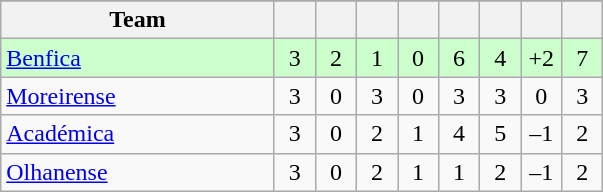<table class="wikitable" style="text-align: center;">
<tr>
</tr>
<tr>
<th width=175>Team</th>
<th width=20></th>
<th width=20></th>
<th width=20></th>
<th width=20></th>
<th width=20></th>
<th width=20></th>
<th width=20></th>
<th width=20></th>
</tr>
<tr bgcolor=#ccffcc>
<td align=left><a href='#'>Benfica</a></td>
<td>3</td>
<td>2</td>
<td>1</td>
<td>0</td>
<td>6</td>
<td>4</td>
<td>+2</td>
<td>7</td>
</tr>
<tr>
<td align=left><a href='#'>Moreirense</a></td>
<td>3</td>
<td>0</td>
<td>3</td>
<td>0</td>
<td>3</td>
<td>3</td>
<td>0</td>
<td>3</td>
</tr>
<tr>
<td align=left><a href='#'>Académica</a></td>
<td>3</td>
<td>0</td>
<td>2</td>
<td>1</td>
<td>4</td>
<td>5</td>
<td>–1</td>
<td>2</td>
</tr>
<tr>
<td align=left><a href='#'>Olhanense</a></td>
<td>3</td>
<td>0</td>
<td>2</td>
<td>1</td>
<td>1</td>
<td>2</td>
<td>–1</td>
<td>2</td>
</tr>
</table>
